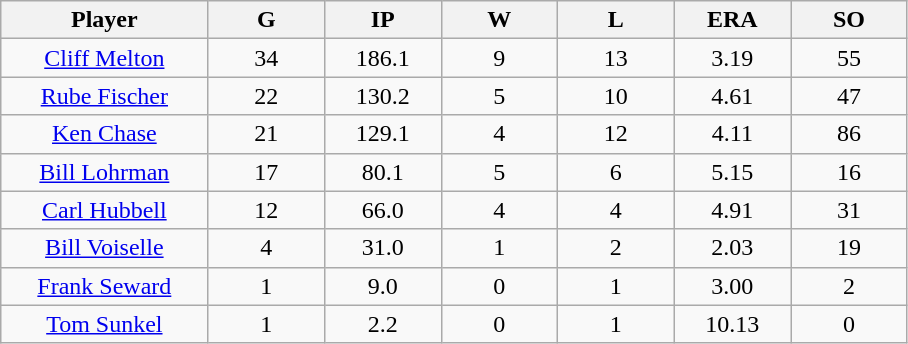<table class="wikitable sortable">
<tr>
<th bgcolor="#DDDDFF" width="16%">Player</th>
<th bgcolor="#DDDDFF" width="9%">G</th>
<th bgcolor="#DDDDFF" width="9%">IP</th>
<th bgcolor="#DDDDFF" width="9%">W</th>
<th bgcolor="#DDDDFF" width="9%">L</th>
<th bgcolor="#DDDDFF" width="9%">ERA</th>
<th bgcolor="#DDDDFF" width="9%">SO</th>
</tr>
<tr align="center">
<td><a href='#'>Cliff Melton</a></td>
<td>34</td>
<td>186.1</td>
<td>9</td>
<td>13</td>
<td>3.19</td>
<td>55</td>
</tr>
<tr align=center>
<td><a href='#'>Rube Fischer</a></td>
<td>22</td>
<td>130.2</td>
<td>5</td>
<td>10</td>
<td>4.61</td>
<td>47</td>
</tr>
<tr align=center>
<td><a href='#'>Ken Chase</a></td>
<td>21</td>
<td>129.1</td>
<td>4</td>
<td>12</td>
<td>4.11</td>
<td>86</td>
</tr>
<tr align=center>
<td><a href='#'>Bill Lohrman</a></td>
<td>17</td>
<td>80.1</td>
<td>5</td>
<td>6</td>
<td>5.15</td>
<td>16</td>
</tr>
<tr align=center>
<td><a href='#'>Carl Hubbell</a></td>
<td>12</td>
<td>66.0</td>
<td>4</td>
<td>4</td>
<td>4.91</td>
<td>31</td>
</tr>
<tr align=center>
<td><a href='#'>Bill Voiselle</a></td>
<td>4</td>
<td>31.0</td>
<td>1</td>
<td>2</td>
<td>2.03</td>
<td>19</td>
</tr>
<tr align=center>
<td><a href='#'>Frank Seward</a></td>
<td>1</td>
<td>9.0</td>
<td>0</td>
<td>1</td>
<td>3.00</td>
<td>2</td>
</tr>
<tr align=center>
<td><a href='#'>Tom Sunkel</a></td>
<td>1</td>
<td>2.2</td>
<td>0</td>
<td>1</td>
<td>10.13</td>
<td>0</td>
</tr>
</table>
